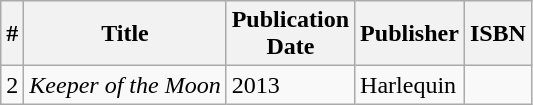<table class="wikitable">
<tr>
<th>#</th>
<th>Title</th>
<th>Publication<br>Date</th>
<th>Publisher</th>
<th>ISBN</th>
</tr>
<tr>
<td>2</td>
<td><em>Keeper of the Moon</em></td>
<td>2013</td>
<td>Harlequin</td>
<td></td>
</tr>
</table>
